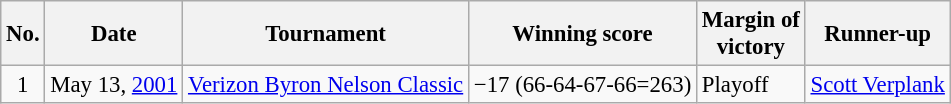<table class="wikitable" style="font-size:95%;">
<tr>
<th>No.</th>
<th>Date</th>
<th>Tournament</th>
<th>Winning score</th>
<th>Margin of<br>victory</th>
<th>Runner-up</th>
</tr>
<tr>
<td align=center>1</td>
<td>May 13, <a href='#'>2001</a></td>
<td><a href='#'>Verizon Byron Nelson Classic</a></td>
<td>−17 (66-64-67-66=263)</td>
<td>Playoff</td>
<td> <a href='#'>Scott Verplank</a></td>
</tr>
</table>
